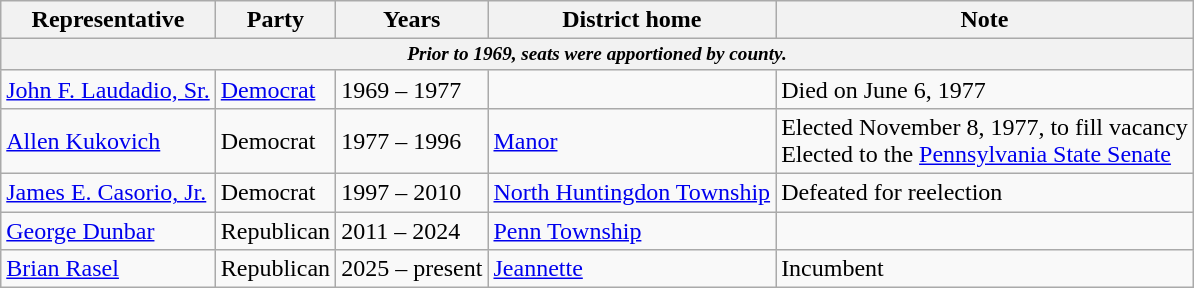<table class=wikitable>
<tr valign=bottom>
<th>Representative</th>
<th>Party</th>
<th>Years</th>
<th>District home</th>
<th>Note</th>
</tr>
<tr>
<th colspan=5 style="font-size: 80%;"><em>Prior to 1969, seats were apportioned by county.</em></th>
</tr>
<tr>
<td><a href='#'>John F. Laudadio, Sr.</a></td>
<td><a href='#'>Democrat</a></td>
<td>1969 – 1977</td>
<td></td>
<td>Died on June 6, 1977</td>
</tr>
<tr>
<td><a href='#'>Allen Kukovich</a></td>
<td>Democrat</td>
<td>1977 – 1996</td>
<td><a href='#'>Manor</a></td>
<td>Elected November 8, 1977, to fill vacancy<br>Elected to the <a href='#'>Pennsylvania State Senate</a></td>
</tr>
<tr>
<td><a href='#'>James E. Casorio, Jr.</a></td>
<td>Democrat</td>
<td>1997 – 2010</td>
<td><a href='#'>North Huntingdon Township</a></td>
<td>Defeated for reelection</td>
</tr>
<tr>
<td><a href='#'>George Dunbar</a></td>
<td>Republican</td>
<td>2011 – 2024</td>
<td><a href='#'>Penn Township</a></td>
<td></td>
</tr>
<tr>
<td><a href='#'>Brian Rasel</a></td>
<td>Republican</td>
<td>2025 – present</td>
<td><a href='#'>Jeannette</a></td>
<td>Incumbent</td>
</tr>
</table>
